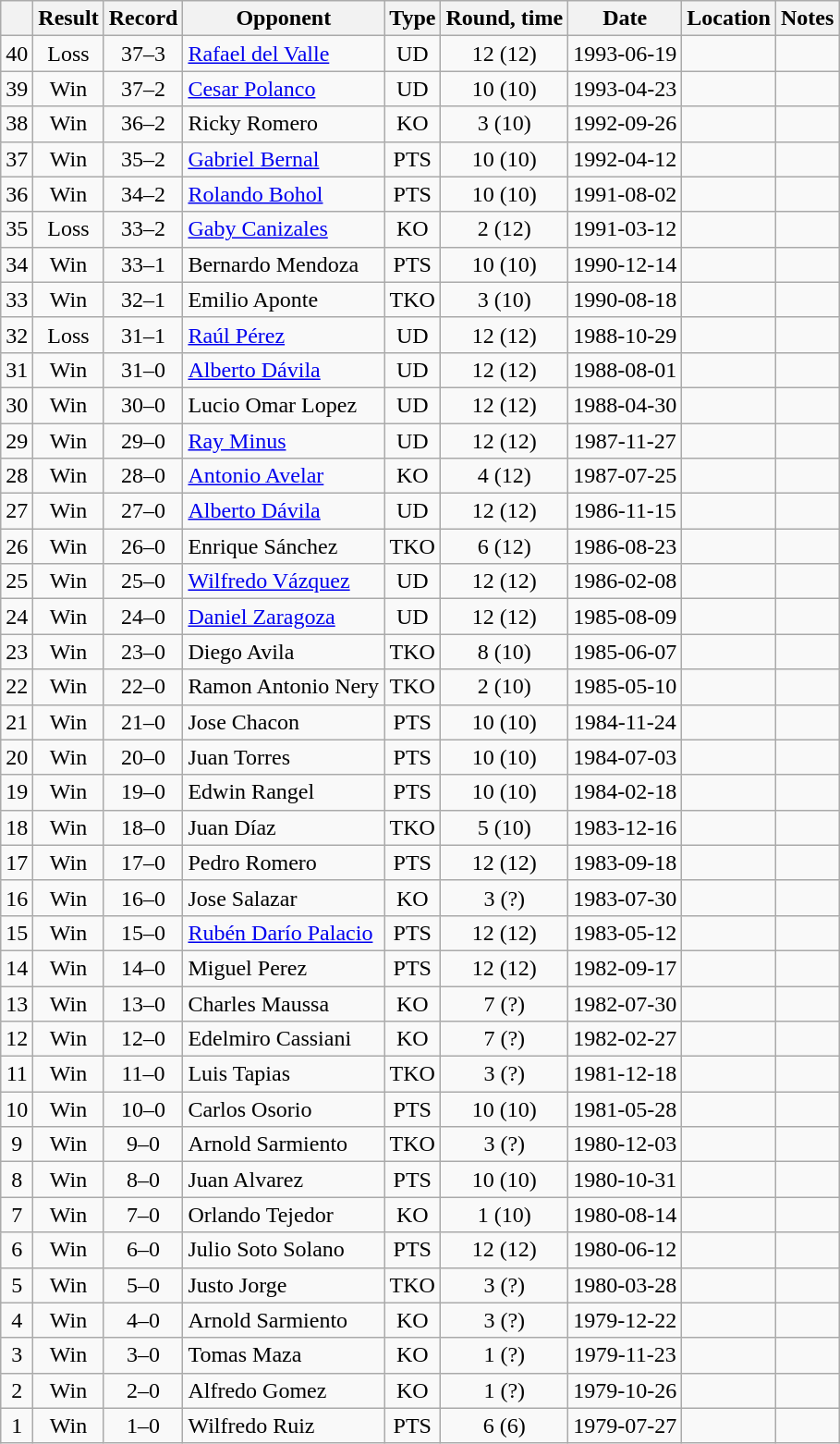<table class=wikitable style=text-align:center>
<tr>
<th></th>
<th>Result</th>
<th>Record</th>
<th>Opponent</th>
<th>Type</th>
<th>Round, time</th>
<th>Date</th>
<th>Location</th>
<th>Notes</th>
</tr>
<tr>
<td>40</td>
<td>Loss</td>
<td>37–3</td>
<td align=left><a href='#'>Rafael del Valle</a></td>
<td>UD</td>
<td>12 (12)</td>
<td>1993-06-19</td>
<td align=left></td>
<td align=left></td>
</tr>
<tr>
<td>39</td>
<td>Win</td>
<td>37–2</td>
<td align=left><a href='#'>Cesar Polanco</a></td>
<td>UD</td>
<td>10 (10)</td>
<td>1993-04-23</td>
<td align=left></td>
<td align=left></td>
</tr>
<tr>
<td>38</td>
<td>Win</td>
<td>36–2</td>
<td align=left>Ricky Romero</td>
<td>KO</td>
<td>3 (10)</td>
<td>1992-09-26</td>
<td align=left></td>
<td align=left></td>
</tr>
<tr>
<td>37</td>
<td>Win</td>
<td>35–2</td>
<td align=left><a href='#'>Gabriel Bernal</a></td>
<td>PTS</td>
<td>10 (10)</td>
<td>1992-04-12</td>
<td align=left></td>
<td align=left></td>
</tr>
<tr>
<td>36</td>
<td>Win</td>
<td>34–2</td>
<td align=left><a href='#'>Rolando Bohol</a></td>
<td>PTS</td>
<td>10 (10)</td>
<td>1991-08-02</td>
<td align=left></td>
<td align=left></td>
</tr>
<tr>
<td>35</td>
<td>Loss</td>
<td>33–2</td>
<td align=left><a href='#'>Gaby Canizales</a></td>
<td>KO</td>
<td>2 (12)</td>
<td>1991-03-12</td>
<td align=left></td>
<td align=left></td>
</tr>
<tr>
<td>34</td>
<td>Win</td>
<td>33–1</td>
<td align=left>Bernardo Mendoza</td>
<td>PTS</td>
<td>10 (10)</td>
<td>1990-12-14</td>
<td align=left></td>
<td align=left></td>
</tr>
<tr>
<td>33</td>
<td>Win</td>
<td>32–1</td>
<td align=left>Emilio Aponte</td>
<td>TKO</td>
<td>3 (10)</td>
<td>1990-08-18</td>
<td align=left></td>
<td align=left></td>
</tr>
<tr>
<td>32</td>
<td>Loss</td>
<td>31–1</td>
<td align=left><a href='#'>Raúl Pérez</a></td>
<td>UD</td>
<td>12 (12)</td>
<td>1988-10-29</td>
<td align=left></td>
<td align=left></td>
</tr>
<tr>
<td>31</td>
<td>Win</td>
<td>31–0</td>
<td align=left><a href='#'>Alberto Dávila</a></td>
<td>UD</td>
<td>12 (12)</td>
<td>1988-08-01</td>
<td align=left></td>
<td align=left></td>
</tr>
<tr>
<td>30</td>
<td>Win</td>
<td>30–0</td>
<td align=left>Lucio Omar Lopez</td>
<td>UD</td>
<td>12 (12)</td>
<td>1988-04-30</td>
<td align=left></td>
<td align=left></td>
</tr>
<tr>
<td>29</td>
<td>Win</td>
<td>29–0</td>
<td align=left><a href='#'>Ray Minus</a></td>
<td>UD</td>
<td>12 (12)</td>
<td>1987-11-27</td>
<td align=left></td>
<td align=left></td>
</tr>
<tr>
<td>28</td>
<td>Win</td>
<td>28–0</td>
<td align=left><a href='#'>Antonio Avelar</a></td>
<td>KO</td>
<td>4 (12)</td>
<td>1987-07-25</td>
<td align=left></td>
<td align=left></td>
</tr>
<tr>
<td>27</td>
<td>Win</td>
<td>27–0</td>
<td align=left><a href='#'>Alberto Dávila</a></td>
<td>UD</td>
<td>12 (12)</td>
<td>1986-11-15</td>
<td align=left></td>
<td align=left></td>
</tr>
<tr>
<td>26</td>
<td>Win</td>
<td>26–0</td>
<td align=left>Enrique Sánchez</td>
<td>TKO</td>
<td>6 (12)</td>
<td>1986-08-23</td>
<td align=left></td>
<td align=left></td>
</tr>
<tr>
<td>25</td>
<td>Win</td>
<td>25–0</td>
<td align=left><a href='#'>Wilfredo Vázquez</a></td>
<td>UD</td>
<td>12 (12)</td>
<td>1986-02-08</td>
<td align=left></td>
<td align=left></td>
</tr>
<tr>
<td>24</td>
<td>Win</td>
<td>24–0</td>
<td align=left><a href='#'>Daniel Zaragoza</a></td>
<td>UD</td>
<td>12 (12)</td>
<td>1985-08-09</td>
<td align=left></td>
<td align=left></td>
</tr>
<tr>
<td>23</td>
<td>Win</td>
<td>23–0</td>
<td align=left>Diego Avila</td>
<td>TKO</td>
<td>8 (10)</td>
<td>1985-06-07</td>
<td align=left></td>
<td align=left></td>
</tr>
<tr>
<td>22</td>
<td>Win</td>
<td>22–0</td>
<td align=left>Ramon Antonio Nery</td>
<td>TKO</td>
<td>2 (10)</td>
<td>1985-05-10</td>
<td align=left></td>
<td align=left></td>
</tr>
<tr>
<td>21</td>
<td>Win</td>
<td>21–0</td>
<td align=left>Jose Chacon</td>
<td>PTS</td>
<td>10 (10)</td>
<td>1984-11-24</td>
<td align=left></td>
<td align=left></td>
</tr>
<tr>
<td>20</td>
<td>Win</td>
<td>20–0</td>
<td align=left>Juan Torres</td>
<td>PTS</td>
<td>10 (10)</td>
<td>1984-07-03</td>
<td align=left></td>
<td align=left></td>
</tr>
<tr>
<td>19</td>
<td>Win</td>
<td>19–0</td>
<td align=left>Edwin Rangel</td>
<td>PTS</td>
<td>10 (10)</td>
<td>1984-02-18</td>
<td align=left></td>
<td align=left></td>
</tr>
<tr>
<td>18</td>
<td>Win</td>
<td>18–0</td>
<td align=left>Juan Díaz</td>
<td>TKO</td>
<td>5 (10)</td>
<td>1983-12-16</td>
<td align=left></td>
<td align=left></td>
</tr>
<tr>
<td>17</td>
<td>Win</td>
<td>17–0</td>
<td align=left>Pedro Romero</td>
<td>PTS</td>
<td>12 (12)</td>
<td>1983-09-18</td>
<td align=left></td>
<td align=left></td>
</tr>
<tr>
<td>16</td>
<td>Win</td>
<td>16–0</td>
<td align=left>Jose Salazar</td>
<td>KO</td>
<td>3 (?)</td>
<td>1983-07-30</td>
<td align=left></td>
<td align=left></td>
</tr>
<tr>
<td>15</td>
<td>Win</td>
<td>15–0</td>
<td align=left><a href='#'>Rubén Darío Palacio</a></td>
<td>PTS</td>
<td>12 (12)</td>
<td>1983-05-12</td>
<td align=left></td>
<td align=left></td>
</tr>
<tr>
<td>14</td>
<td>Win</td>
<td>14–0</td>
<td align=left>Miguel Perez</td>
<td>PTS</td>
<td>12 (12)</td>
<td>1982-09-17</td>
<td align=left></td>
<td align=left></td>
</tr>
<tr>
<td>13</td>
<td>Win</td>
<td>13–0</td>
<td align=left>Charles Maussa</td>
<td>KO</td>
<td>7 (?)</td>
<td>1982-07-30</td>
<td align=left></td>
<td align=left></td>
</tr>
<tr>
<td>12</td>
<td>Win</td>
<td>12–0</td>
<td align=left>Edelmiro Cassiani</td>
<td>KO</td>
<td>7 (?)</td>
<td>1982-02-27</td>
<td align=left></td>
<td align=left></td>
</tr>
<tr>
<td>11</td>
<td>Win</td>
<td>11–0</td>
<td align=left>Luis Tapias</td>
<td>TKO</td>
<td>3 (?)</td>
<td>1981-12-18</td>
<td align=left></td>
<td align=left></td>
</tr>
<tr>
<td>10</td>
<td>Win</td>
<td>10–0</td>
<td align=left>Carlos Osorio</td>
<td>PTS</td>
<td>10 (10)</td>
<td>1981-05-28</td>
<td align=left></td>
<td align=left></td>
</tr>
<tr>
<td>9</td>
<td>Win</td>
<td>9–0</td>
<td align=left>Arnold Sarmiento</td>
<td>TKO</td>
<td>3 (?)</td>
<td>1980-12-03</td>
<td align=left></td>
<td align=left></td>
</tr>
<tr>
<td>8</td>
<td>Win</td>
<td>8–0</td>
<td align=left>Juan Alvarez</td>
<td>PTS</td>
<td>10 (10)</td>
<td>1980-10-31</td>
<td align=left></td>
<td align=left></td>
</tr>
<tr>
<td>7</td>
<td>Win</td>
<td>7–0</td>
<td align=left>Orlando Tejedor</td>
<td>KO</td>
<td>1 (10)</td>
<td>1980-08-14</td>
<td align=left></td>
<td align=left></td>
</tr>
<tr>
<td>6</td>
<td>Win</td>
<td>6–0</td>
<td align=left>Julio Soto Solano</td>
<td>PTS</td>
<td>12 (12)</td>
<td>1980-06-12</td>
<td align=left></td>
<td align=left></td>
</tr>
<tr>
<td>5</td>
<td>Win</td>
<td>5–0</td>
<td align=left>Justo Jorge</td>
<td>TKO</td>
<td>3 (?)</td>
<td>1980-03-28</td>
<td align=left></td>
<td align=left></td>
</tr>
<tr>
<td>4</td>
<td>Win</td>
<td>4–0</td>
<td align=left>Arnold Sarmiento</td>
<td>KO</td>
<td>3 (?)</td>
<td>1979-12-22</td>
<td align=left></td>
<td align=left></td>
</tr>
<tr>
<td>3</td>
<td>Win</td>
<td>3–0</td>
<td align=left>Tomas Maza</td>
<td>KO</td>
<td>1 (?)</td>
<td>1979-11-23</td>
<td align=left></td>
<td align=left></td>
</tr>
<tr>
<td>2</td>
<td>Win</td>
<td>2–0</td>
<td align=left>Alfredo Gomez</td>
<td>KO</td>
<td>1 (?)</td>
<td>1979-10-26</td>
<td align=left></td>
<td align=left></td>
</tr>
<tr>
<td>1</td>
<td>Win</td>
<td>1–0</td>
<td align=left>Wilfredo Ruiz</td>
<td>PTS</td>
<td>6 (6)</td>
<td>1979-07-27</td>
<td align=left></td>
<td align=left></td>
</tr>
</table>
